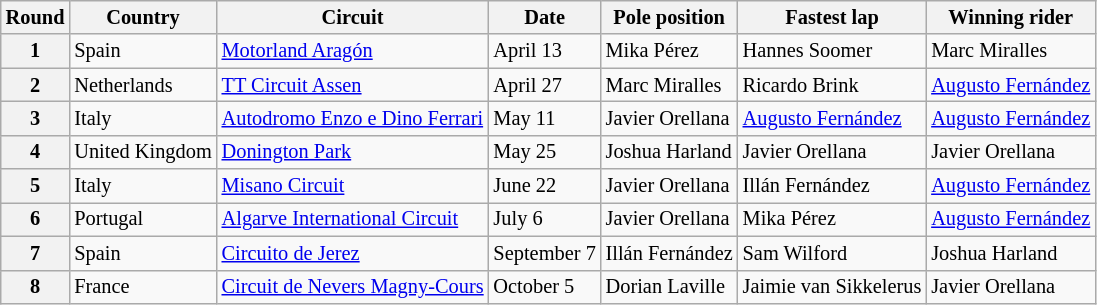<table class="wikitable" style="font-size: 85%">
<tr>
<th>Round</th>
<th>Country</th>
<th>Circuit</th>
<th>Date</th>
<th>Pole position</th>
<th>Fastest lap</th>
<th>Winning rider</th>
</tr>
<tr>
<th>1</th>
<td> Spain</td>
<td><a href='#'>Motorland Aragón</a></td>
<td>April 13</td>
<td> Mika Pérez</td>
<td> Hannes Soomer</td>
<td> Marc Miralles</td>
</tr>
<tr>
<th>2</th>
<td> Netherlands</td>
<td><a href='#'>TT Circuit Assen</a></td>
<td>April 27</td>
<td> Marc Miralles</td>
<td> Ricardo Brink</td>
<td> <a href='#'>Augusto Fernández</a></td>
</tr>
<tr>
<th>3</th>
<td> Italy</td>
<td><a href='#'>Autodromo Enzo e Dino Ferrari</a></td>
<td>May 11</td>
<td> Javier Orellana</td>
<td> <a href='#'>Augusto Fernández</a></td>
<td> <a href='#'>Augusto Fernández</a></td>
</tr>
<tr>
<th>4</th>
<td> United Kingdom</td>
<td><a href='#'>Donington Park</a></td>
<td>May 25</td>
<td> Joshua Harland</td>
<td> Javier Orellana</td>
<td> Javier Orellana</td>
</tr>
<tr>
<th>5</th>
<td> Italy</td>
<td><a href='#'>Misano Circuit</a></td>
<td>June 22</td>
<td> Javier Orellana</td>
<td> Illán Fernández</td>
<td> <a href='#'>Augusto Fernández</a></td>
</tr>
<tr>
<th>6</th>
<td> Portugal</td>
<td><a href='#'>Algarve International Circuit</a></td>
<td>July 6</td>
<td> Javier Orellana</td>
<td> Mika Pérez</td>
<td> <a href='#'>Augusto Fernández</a></td>
</tr>
<tr>
<th>7</th>
<td> Spain</td>
<td><a href='#'>Circuito de Jerez</a></td>
<td>September 7</td>
<td> Illán Fernández</td>
<td> Sam Wilford</td>
<td> Joshua Harland</td>
</tr>
<tr>
<th>8</th>
<td> France</td>
<td><a href='#'>Circuit de Nevers Magny-Cours</a></td>
<td>October 5</td>
<td> Dorian Laville</td>
<td> Jaimie van Sikkelerus</td>
<td> Javier Orellana</td>
</tr>
</table>
